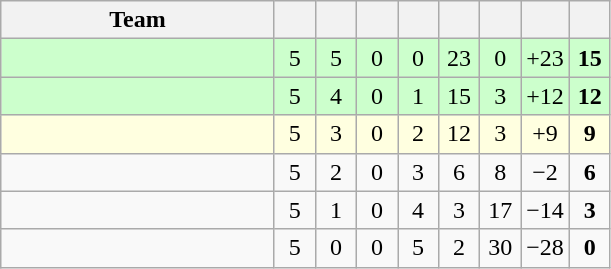<table class="wikitable" style="text-align:center">
<tr>
<th width="175">Team</th>
<th width="20"></th>
<th width="20"></th>
<th width="20"></th>
<th width="20"></th>
<th width="20"></th>
<th width="20"></th>
<th width="20"></th>
<th width="20"></th>
</tr>
<tr bgcolor=ccffcc>
<td align=left></td>
<td>5</td>
<td>5</td>
<td>0</td>
<td>0</td>
<td>23</td>
<td>0</td>
<td>+23</td>
<td><strong>15</strong></td>
</tr>
<tr bgcolor=ccffcc>
<td align=left></td>
<td>5</td>
<td>4</td>
<td>0</td>
<td>1</td>
<td>15</td>
<td>3</td>
<td>+12</td>
<td><strong>12</strong></td>
</tr>
<tr bgcolor=lightyellow>
<td align=left></td>
<td>5</td>
<td>3</td>
<td>0</td>
<td>2</td>
<td>12</td>
<td>3</td>
<td>+9</td>
<td><strong>9</strong></td>
</tr>
<tr>
<td align=left></td>
<td>5</td>
<td>2</td>
<td>0</td>
<td>3</td>
<td>6</td>
<td>8</td>
<td>−2</td>
<td><strong>6</strong></td>
</tr>
<tr>
<td align=left></td>
<td>5</td>
<td>1</td>
<td>0</td>
<td>4</td>
<td>3</td>
<td>17</td>
<td>−14</td>
<td><strong>3</strong></td>
</tr>
<tr>
<td align=left></td>
<td>5</td>
<td>0</td>
<td>0</td>
<td>5</td>
<td>2</td>
<td>30</td>
<td>−28</td>
<td><strong>0</strong></td>
</tr>
</table>
